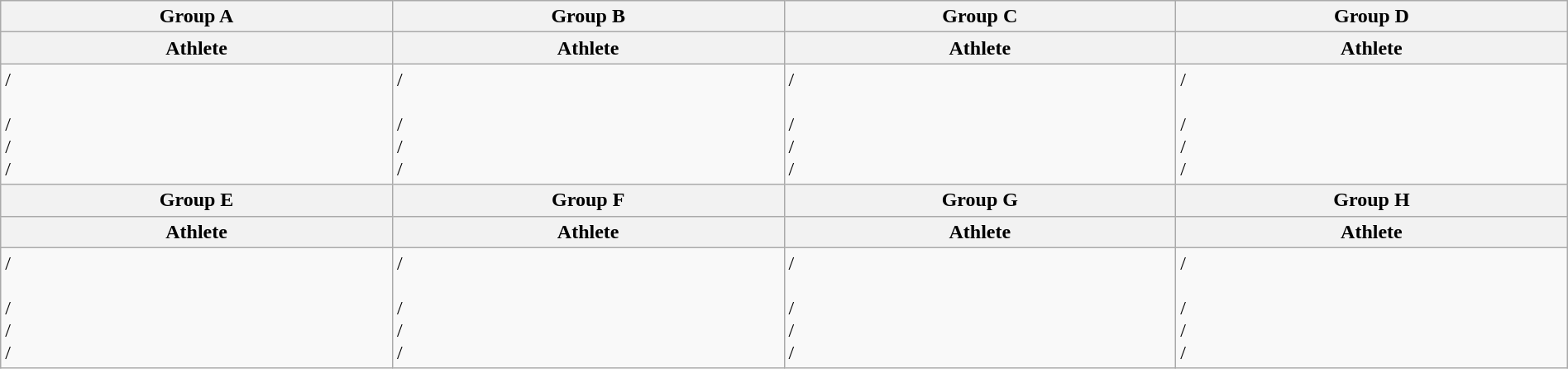<table class="wikitable" width="100%">
<tr>
<th width="25%">Group A</th>
<th width="25%">Group B</th>
<th width="25%">Group C</th>
<th width="25%">Group D</th>
</tr>
<tr>
<th>Athlete</th>
<th>Athlete</th>
<th>Athlete</th>
<th>Athlete</th>
</tr>
<tr>
<td>/<br><br>/<br>
/<br>
/</td>
<td>/<br><br>/<br>
/<br>
/</td>
<td>/<br><br>/<br>
/<br>
/</td>
<td>/<br><br>/<br>
/<br>
/</td>
</tr>
<tr>
<th>Group E</th>
<th>Group F</th>
<th>Group G</th>
<th>Group H</th>
</tr>
<tr>
<th>Athlete</th>
<th>Athlete</th>
<th>Athlete</th>
<th>Athlete</th>
</tr>
<tr>
<td>/<br><br>/<br>
/<br>
/</td>
<td>/<br><br>/<br>
/<br>
/</td>
<td>/<br><br>/<br>
/<br>
/</td>
<td>/<br><br>/<br>
/<br>
/</td>
</tr>
</table>
